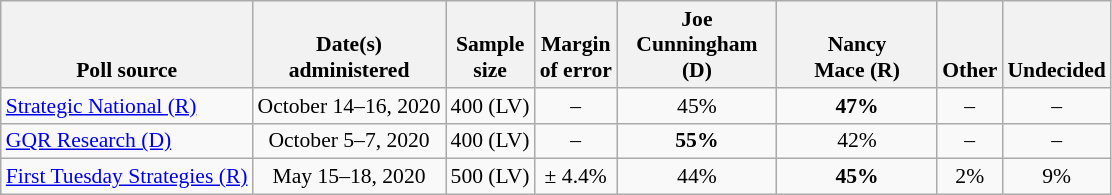<table class="wikitable" style="font-size:90%;text-align:center;">
<tr valign=bottom>
<th>Poll source</th>
<th>Date(s)<br>administered</th>
<th>Sample<br>size</th>
<th>Margin<br>of error</th>
<th style="width:100px;">Joe<br>Cunningham (D)</th>
<th style="width:100px;">Nancy<br>Mace (R)</th>
<th>Other</th>
<th>Undecided</th>
</tr>
<tr>
<td style="text-align:left;"><a href='#'>Strategic National (R)</a></td>
<td>October 14–16, 2020</td>
<td>400 (LV)</td>
<td>–</td>
<td>45%</td>
<td><strong>47%</strong></td>
<td>–</td>
<td>–</td>
</tr>
<tr>
<td style="text-align:left;"><a href='#'>GQR Research (D)</a></td>
<td>October 5–7, 2020</td>
<td>400 (LV)</td>
<td>–</td>
<td><strong>55%</strong></td>
<td>42%</td>
<td>–</td>
<td>–</td>
</tr>
<tr>
<td style="text-align:left;"><a href='#'>First Tuesday Strategies (R)</a></td>
<td>May 15–18, 2020</td>
<td>500 (LV)</td>
<td>± 4.4%</td>
<td>44%</td>
<td><strong>45%</strong></td>
<td>2%</td>
<td>9%</td>
</tr>
</table>
